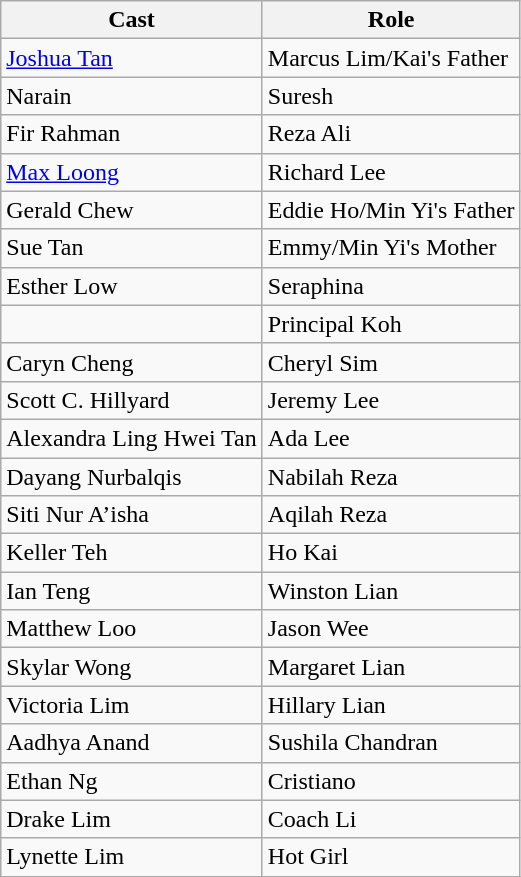<table class="wikitable">
<tr>
<th>Cast</th>
<th>Role</th>
</tr>
<tr>
<td><a href='#'>Joshua Tan</a></td>
<td>Marcus Lim/Kai's Father</td>
</tr>
<tr>
<td>Narain</td>
<td>Suresh</td>
</tr>
<tr>
<td>Fir Rahman</td>
<td>Reza Ali</td>
</tr>
<tr>
<td><a href='#'>Max Loong</a></td>
<td>Richard Lee</td>
</tr>
<tr>
<td>Gerald Chew</td>
<td>Eddie Ho/Min Yi's Father</td>
</tr>
<tr>
<td>Sue Tan</td>
<td>Emmy/Min Yi's Mother</td>
</tr>
<tr>
<td>Esther Low</td>
<td>Seraphina</td>
</tr>
<tr>
<td></td>
<td>Principal Koh</td>
</tr>
<tr>
<td>Caryn Cheng</td>
<td>Cheryl Sim</td>
</tr>
<tr>
<td>Scott C. Hillyard</td>
<td>Jeremy Lee</td>
</tr>
<tr>
<td>Alexandra Ling Hwei Tan</td>
<td>Ada Lee</td>
</tr>
<tr>
<td>Dayang Nurbalqis</td>
<td>Nabilah Reza</td>
</tr>
<tr>
<td>Siti Nur A’isha</td>
<td>Aqilah Reza</td>
</tr>
<tr>
<td>Keller Teh</td>
<td>Ho Kai</td>
</tr>
<tr>
<td>Ian Teng</td>
<td>Winston Lian</td>
</tr>
<tr>
<td>Matthew Loo</td>
<td>Jason Wee</td>
</tr>
<tr>
<td>Skylar Wong</td>
<td>Margaret Lian</td>
</tr>
<tr>
<td>Victoria Lim</td>
<td>Hillary Lian</td>
</tr>
<tr>
<td>Aadhya Anand</td>
<td>Sushila Chandran</td>
</tr>
<tr>
<td>Ethan Ng</td>
<td>Cristiano</td>
</tr>
<tr>
<td>Drake Lim</td>
<td>Coach Li</td>
</tr>
<tr>
<td>Lynette Lim</td>
<td>Hot Girl</td>
</tr>
</table>
